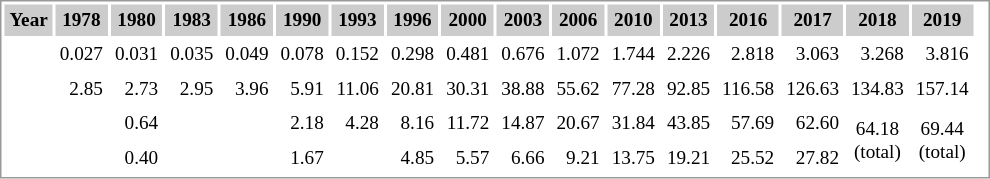<table style="margin:0 auto 0 auto; border:1px solid #999; background:#fff;font-size:80%;" border="0" cellpadding="3">
<tr style="text-align: center; background: #ccc;">
<th>Year</th>
<th>1978</th>
<th>1980</th>
<th>1983</th>
<th>1986</th>
<th>1990</th>
<th>1993</th>
<th>1996</th>
<th>2000</th>
<th>2003</th>
<th>2006</th>
<th>2010</th>
<th>2013</th>
<th>2016</th>
<th>2017</th>
<th>2018</th>
<th>2019</th>
</tr>
<tr align=right>
<td></td>
<td>0.027</td>
<td>0.031</td>
<td>0.035</td>
<td>0.049</td>
<td>0.078</td>
<td>0.152</td>
<td>0.298</td>
<td>0.481</td>
<td>0.676</td>
<td>1.072</td>
<td>1.744</td>
<td>2.226</td>
<td>2.818</td>
<td>3.063</td>
<td>3.268</td>
<td>3.816</td>
</tr>
<tr align=right>
<td></td>
<td>2.85</td>
<td>2.73</td>
<td>2.95</td>
<td>3.96</td>
<td>5.91</td>
<td>11.06</td>
<td>20.81</td>
<td>30.31</td>
<td>38.88</td>
<td>55.62</td>
<td>77.28</td>
<td>92.85</td>
<td>116.58</td>
<td>126.63</td>
<td>134.83</td>
<td>157.14</td>
</tr>
<tr align=right>
<td></td>
<td></td>
<td>0.64</td>
<td></td>
<td></td>
<td>2.18</td>
<td>4.28</td>
<td>8.16</td>
<td>11.72</td>
<td>14.87</td>
<td>20.67</td>
<td>31.84</td>
<td>43.85</td>
<td>57.69</td>
<td>62.60</td>
<td rowspan="2" style="text-align: center;">64.18<br>(total)</td>
<td rowspan="2" style="text-align: center;">69.44<br>(total)</td>
</tr>
<tr align=right>
<td></td>
<td></td>
<td>0.40</td>
<td></td>
<td></td>
<td>1.67</td>
<td></td>
<td>4.85</td>
<td>5.57</td>
<td>6.66</td>
<td>9.21</td>
<td>13.75</td>
<td>19.21</td>
<td>25.52</td>
<td>27.82</td>
<td></td>
</tr>
</table>
